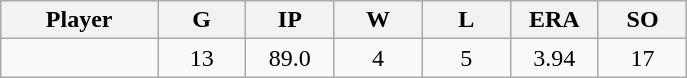<table class="wikitable sortable">
<tr>
<th bgcolor="#DDDDFF" width="16%">Player</th>
<th bgcolor="#DDDDFF" width="9%">G</th>
<th bgcolor="#DDDDFF" width="9%">IP</th>
<th bgcolor="#DDDDFF" width="9%">W</th>
<th bgcolor="#DDDDFF" width="9%">L</th>
<th bgcolor="#DDDDFF" width="9%">ERA</th>
<th bgcolor="#DDDDFF" width="9%">SO</th>
</tr>
<tr align="center">
<td></td>
<td>13</td>
<td>89.0</td>
<td>4</td>
<td>5</td>
<td>3.94</td>
<td>17</td>
</tr>
</table>
